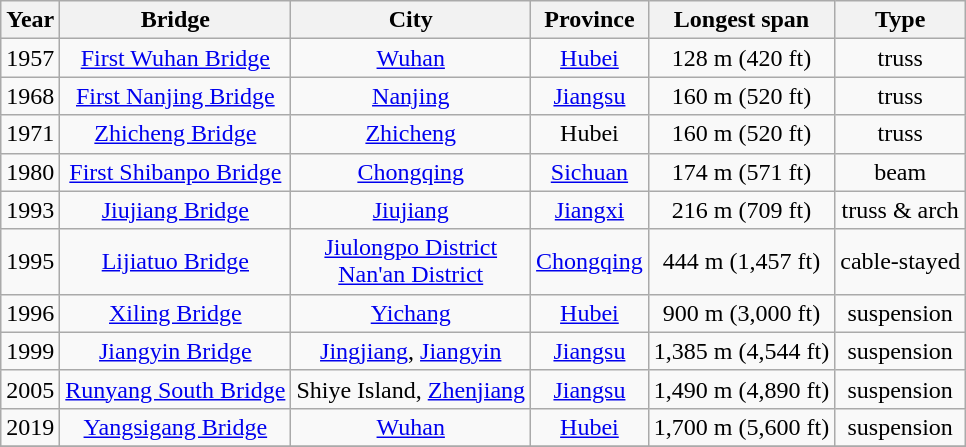<table class="wikitable sortable;" style="text-align:center">
<tr>
<th>Year</th>
<th>Bridge</th>
<th>City</th>
<th>Province</th>
<th>Longest span</th>
<th>Type</th>
</tr>
<tr>
<td>1957</td>
<td><a href='#'>First Wuhan Bridge</a></td>
<td><a href='#'>Wuhan</a></td>
<td><a href='#'>Hubei</a></td>
<td>128 m (420 ft)</td>
<td>truss</td>
</tr>
<tr>
<td>1968</td>
<td><a href='#'>First Nanjing Bridge</a></td>
<td><a href='#'>Nanjing</a></td>
<td><a href='#'>Jiangsu</a></td>
<td>160 m (520 ft)</td>
<td>truss</td>
</tr>
<tr>
<td>1971</td>
<td><a href='#'>Zhicheng Bridge</a></td>
<td><a href='#'>Zhicheng</a></td>
<td>Hubei</td>
<td>160 m (520 ft)</td>
<td>truss</td>
</tr>
<tr>
<td>1980</td>
<td><a href='#'>First Shibanpo Bridge</a></td>
<td><a href='#'>Chongqing</a></td>
<td><a href='#'>Sichuan</a></td>
<td>174 m (571 ft)</td>
<td>beam</td>
</tr>
<tr>
<td>1993</td>
<td><a href='#'>Jiujiang Bridge</a></td>
<td><a href='#'>Jiujiang</a></td>
<td><a href='#'>Jiangxi</a></td>
<td>216 m (709 ft)</td>
<td>truss & arch</td>
</tr>
<tr>
<td>1995</td>
<td><a href='#'>Lijiatuo Bridge</a></td>
<td><a href='#'>Jiulongpo District</a><br><a href='#'>Nan'an District</a></td>
<td><a href='#'>Chongqing</a></td>
<td>444 m (1,457 ft)</td>
<td>cable-stayed</td>
</tr>
<tr>
<td>1996</td>
<td><a href='#'>Xiling Bridge</a></td>
<td><a href='#'>Yichang</a></td>
<td><a href='#'>Hubei</a></td>
<td>900 m (3,000 ft)</td>
<td>suspension</td>
</tr>
<tr>
<td>1999</td>
<td><a href='#'>Jiangyin Bridge</a></td>
<td><a href='#'>Jingjiang</a>, <a href='#'>Jiangyin</a></td>
<td><a href='#'>Jiangsu</a></td>
<td>1,385 m (4,544 ft)</td>
<td>suspension</td>
</tr>
<tr>
<td>2005</td>
<td><a href='#'>Runyang South Bridge</a></td>
<td>Shiye Island, <a href='#'>Zhenjiang</a></td>
<td><a href='#'>Jiangsu</a></td>
<td>1,490 m (4,890 ft)</td>
<td>suspension</td>
</tr>
<tr>
<td>2019</td>
<td><a href='#'>Yangsigang Bridge</a></td>
<td><a href='#'>Wuhan</a></td>
<td><a href='#'>Hubei</a></td>
<td>1,700 m (5,600 ft)</td>
<td>suspension</td>
</tr>
<tr>
</tr>
</table>
